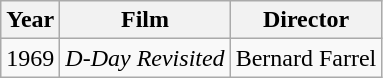<table class="wikitable">
<tr>
<th>Year</th>
<th>Film</th>
<th>Director</th>
</tr>
<tr>
<td>1969</td>
<td><em>D-Day Revisited</em></td>
<td>Bernard Farrel</td>
</tr>
</table>
